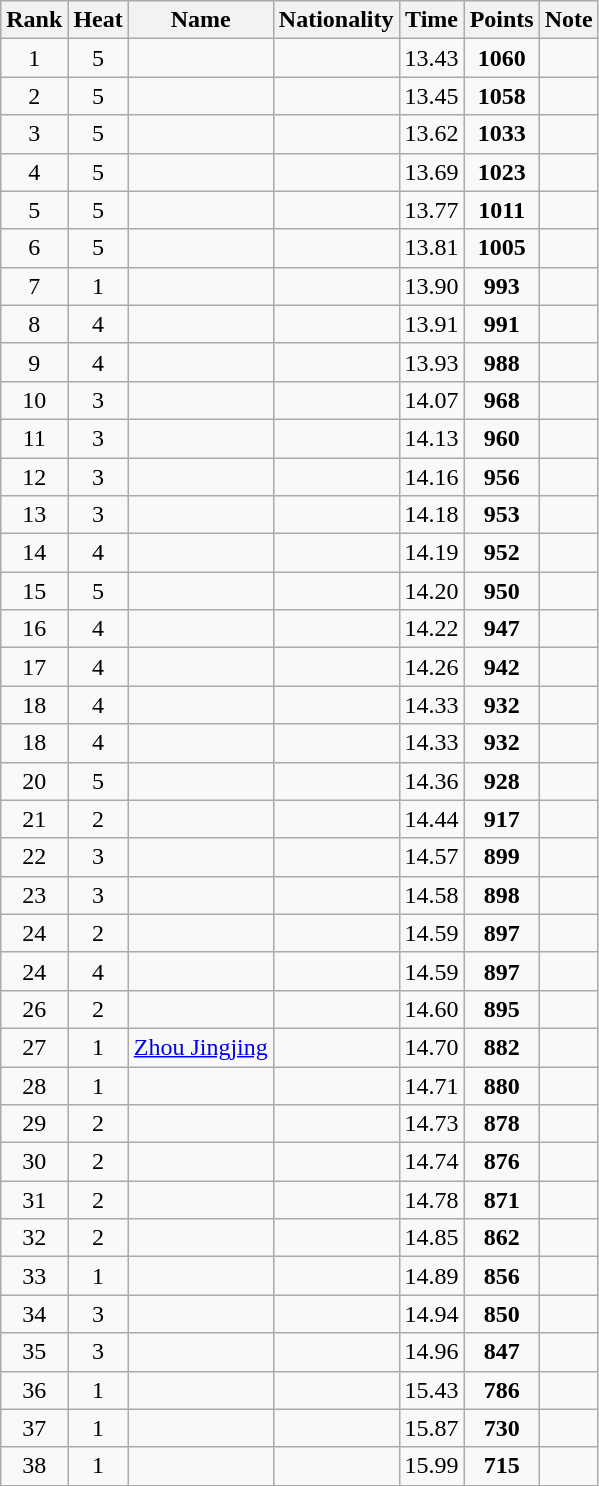<table class="wikitable sortable" style="text-align:center">
<tr>
<th>Rank</th>
<th>Heat</th>
<th>Name</th>
<th>Nationality</th>
<th>Time</th>
<th>Points</th>
<th>Note</th>
</tr>
<tr>
<td>1</td>
<td>5</td>
<td align=left></td>
<td align=left></td>
<td>13.43</td>
<td><strong>1060</strong></td>
<td></td>
</tr>
<tr>
<td>2</td>
<td>5</td>
<td align=left></td>
<td align=left></td>
<td>13.45</td>
<td><strong>1058</strong></td>
<td></td>
</tr>
<tr>
<td>3</td>
<td>5</td>
<td align=left></td>
<td align=left></td>
<td>13.62</td>
<td><strong>1033</strong></td>
<td></td>
</tr>
<tr>
<td>4</td>
<td>5</td>
<td align=left></td>
<td align=left></td>
<td>13.69</td>
<td><strong>1023</strong></td>
<td></td>
</tr>
<tr>
<td>5</td>
<td>5</td>
<td align=left></td>
<td align=left></td>
<td>13.77</td>
<td><strong>1011</strong></td>
<td></td>
</tr>
<tr>
<td>6</td>
<td>5</td>
<td align=left></td>
<td align=left></td>
<td>13.81</td>
<td><strong>1005</strong></td>
<td></td>
</tr>
<tr>
<td>7</td>
<td>1</td>
<td align=left></td>
<td align=left></td>
<td>13.90</td>
<td><strong>993</strong></td>
<td></td>
</tr>
<tr>
<td>8</td>
<td>4</td>
<td align=left></td>
<td align=left></td>
<td>13.91</td>
<td><strong>991</strong></td>
<td></td>
</tr>
<tr>
<td>9</td>
<td>4</td>
<td align=left></td>
<td align=left></td>
<td>13.93</td>
<td><strong>988</strong></td>
<td></td>
</tr>
<tr>
<td>10</td>
<td>3</td>
<td align=left></td>
<td align=left></td>
<td>14.07</td>
<td><strong>968</strong></td>
<td></td>
</tr>
<tr>
<td>11</td>
<td>3</td>
<td align=left></td>
<td align=left></td>
<td>14.13</td>
<td><strong>960</strong></td>
<td></td>
</tr>
<tr>
<td>12</td>
<td>3</td>
<td align=left></td>
<td align=left></td>
<td>14.16</td>
<td><strong>956</strong></td>
<td></td>
</tr>
<tr>
<td>13</td>
<td>3</td>
<td align=left></td>
<td align=left></td>
<td>14.18</td>
<td><strong>953</strong></td>
<td></td>
</tr>
<tr>
<td>14</td>
<td>4</td>
<td align=left></td>
<td align=left></td>
<td>14.19</td>
<td><strong>952</strong></td>
<td></td>
</tr>
<tr>
<td>15</td>
<td>5</td>
<td align=left></td>
<td align=left></td>
<td>14.20</td>
<td><strong>950</strong></td>
<td></td>
</tr>
<tr>
<td>16</td>
<td>4</td>
<td align=left></td>
<td align=left></td>
<td>14.22</td>
<td><strong>947</strong></td>
<td></td>
</tr>
<tr>
<td>17</td>
<td>4</td>
<td align=left></td>
<td align=left></td>
<td>14.26</td>
<td><strong>942</strong></td>
<td></td>
</tr>
<tr>
<td>18</td>
<td>4</td>
<td align=left></td>
<td align=left></td>
<td>14.33</td>
<td><strong>932</strong></td>
<td></td>
</tr>
<tr>
<td>18</td>
<td>4</td>
<td align=left></td>
<td align=left></td>
<td>14.33</td>
<td><strong>932</strong></td>
<td></td>
</tr>
<tr>
<td>20</td>
<td>5</td>
<td align=left></td>
<td align=left></td>
<td>14.36</td>
<td><strong>928</strong></td>
<td></td>
</tr>
<tr>
<td>21</td>
<td>2</td>
<td align=left></td>
<td align=left></td>
<td>14.44</td>
<td><strong>917</strong></td>
<td></td>
</tr>
<tr>
<td>22</td>
<td>3</td>
<td align=left></td>
<td align=left></td>
<td>14.57</td>
<td><strong>899</strong></td>
<td></td>
</tr>
<tr>
<td>23</td>
<td>3</td>
<td align=left></td>
<td align=left></td>
<td>14.58</td>
<td><strong>898</strong></td>
<td></td>
</tr>
<tr>
<td>24</td>
<td>2</td>
<td align=left></td>
<td align=left></td>
<td>14.59</td>
<td><strong>897</strong></td>
<td></td>
</tr>
<tr>
<td>24</td>
<td>4</td>
<td align=left></td>
<td align=left></td>
<td>14.59</td>
<td><strong>897</strong></td>
<td></td>
</tr>
<tr>
<td>26</td>
<td>2</td>
<td align=left></td>
<td align=left></td>
<td>14.60</td>
<td><strong>895</strong></td>
<td></td>
</tr>
<tr>
<td>27</td>
<td>1</td>
<td align=left><a href='#'>Zhou Jingjing</a></td>
<td align=left></td>
<td>14.70</td>
<td><strong>882</strong></td>
<td></td>
</tr>
<tr>
<td>28</td>
<td>1</td>
<td align=left></td>
<td align=left></td>
<td>14.71</td>
<td><strong>880</strong></td>
<td></td>
</tr>
<tr>
<td>29</td>
<td>2</td>
<td align=left></td>
<td align=left></td>
<td>14.73</td>
<td><strong>878</strong></td>
<td></td>
</tr>
<tr>
<td>30</td>
<td>2</td>
<td align=left></td>
<td align=left></td>
<td>14.74</td>
<td><strong>876</strong></td>
<td></td>
</tr>
<tr>
<td>31</td>
<td>2</td>
<td align=left></td>
<td align=left></td>
<td>14.78</td>
<td><strong>871</strong></td>
<td></td>
</tr>
<tr>
<td>32</td>
<td>2</td>
<td align=left></td>
<td align=left></td>
<td>14.85</td>
<td><strong>862</strong></td>
<td></td>
</tr>
<tr>
<td>33</td>
<td>1</td>
<td align=left></td>
<td align=left></td>
<td>14.89</td>
<td><strong>856</strong></td>
<td></td>
</tr>
<tr>
<td>34</td>
<td>3</td>
<td align=left></td>
<td align=left></td>
<td>14.94</td>
<td><strong>850</strong></td>
<td></td>
</tr>
<tr>
<td>35</td>
<td>3</td>
<td align=left></td>
<td align=left></td>
<td>14.96</td>
<td><strong>847</strong></td>
<td></td>
</tr>
<tr>
<td>36</td>
<td>1</td>
<td align=left></td>
<td align=left></td>
<td>15.43</td>
<td><strong>786</strong></td>
<td></td>
</tr>
<tr>
<td>37</td>
<td>1</td>
<td align=left></td>
<td align=left></td>
<td>15.87</td>
<td><strong>730</strong></td>
<td></td>
</tr>
<tr>
<td>38</td>
<td>1</td>
<td align=left></td>
<td align=left></td>
<td>15.99</td>
<td><strong>715</strong></td>
<td></td>
</tr>
</table>
